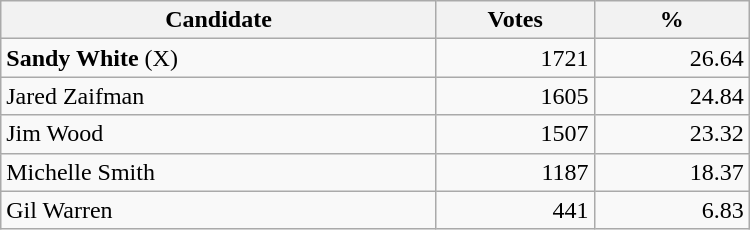<table style="width:500px;" class="wikitable">
<tr>
<th align="center">Candidate</th>
<th align="center">Votes</th>
<th align="center">%</th>
</tr>
<tr>
<td align="left"><strong>Sandy White</strong> (X)</td>
<td align="right">1721</td>
<td align="right">26.64</td>
</tr>
<tr>
<td align="left">Jared Zaifman</td>
<td align="right">1605</td>
<td align="right">24.84</td>
</tr>
<tr>
<td align="left">Jim Wood</td>
<td align="right">1507</td>
<td align="right">23.32</td>
</tr>
<tr>
<td align="left">Michelle Smith</td>
<td align="right">1187</td>
<td align="right">18.37</td>
</tr>
<tr>
<td align="left">Gil Warren</td>
<td align="right">441</td>
<td align="right">6.83</td>
</tr>
</table>
